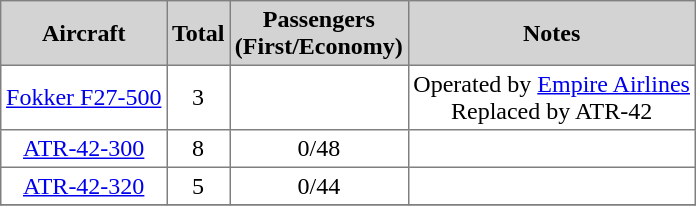<table class="toccolours sortable" border="1" cellpadding="3" style="border-collapse:collapse; margin:1em auto; text-align:center">
<tr bgcolor=lightgrey>
<th>Aircraft</th>
<th>Total</th>
<th>Passengers<br>(First/Economy)</th>
<th>Notes</th>
</tr>
<tr>
<td><a href='#'>Fokker F27-500</a></td>
<td>3</td>
<td></td>
<td>Operated by <a href='#'>Empire Airlines</a><br>Replaced by ATR-42</td>
</tr>
<tr>
<td><a href='#'>ATR-42-300</a></td>
<td>8</td>
<td>0/48</td>
<td></td>
</tr>
<tr>
<td><a href='#'>ATR-42-320</a></td>
<td>5</td>
<td>0/44</td>
<td></td>
</tr>
<tr>
</tr>
</table>
